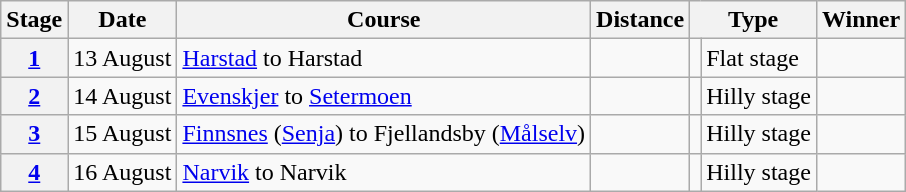<table class="wikitable">
<tr>
<th>Stage</th>
<th>Date</th>
<th>Course</th>
<th>Distance</th>
<th colspan="2">Type</th>
<th>Winner</th>
</tr>
<tr>
<th style="text-align:center"><a href='#'>1</a></th>
<td align="right">13 August</td>
<td><a href='#'>Harstad</a> to Harstad</td>
<td style="text-align:center;"></td>
<td></td>
<td>Flat stage</td>
<td></td>
</tr>
<tr>
<th style="text-align:center"><a href='#'>2</a></th>
<td align="right">14 August</td>
<td><a href='#'>Evenskjer</a> to <a href='#'>Setermoen</a></td>
<td style="text-align:center;"></td>
<td></td>
<td>Hilly stage</td>
<td></td>
</tr>
<tr>
<th style="text-align:center"><a href='#'>3</a></th>
<td align="right">15 August</td>
<td><a href='#'>Finnsnes</a> (<a href='#'>Senja</a>) to Fjellandsby (<a href='#'>Målselv</a>)</td>
<td style="text-align:center;"></td>
<td></td>
<td>Hilly stage</td>
<td></td>
</tr>
<tr>
<th style="text-align:center"><a href='#'>4</a></th>
<td align="right">16 August</td>
<td><a href='#'>Narvik</a> to Narvik</td>
<td style="text-align:center;"></td>
<td></td>
<td>Hilly stage</td>
<td></td>
</tr>
</table>
